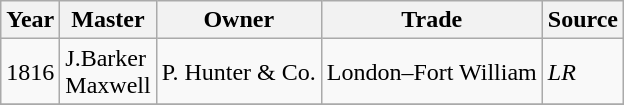<table class="wikitable">
<tr>
<th>Year</th>
<th>Master</th>
<th>Owner</th>
<th>Trade</th>
<th>Source</th>
</tr>
<tr>
<td>1816</td>
<td>J.Barker<br>Maxwell</td>
<td>P. Hunter & Co.</td>
<td>London–Fort William</td>
<td><em>LR</em></td>
</tr>
<tr>
</tr>
</table>
